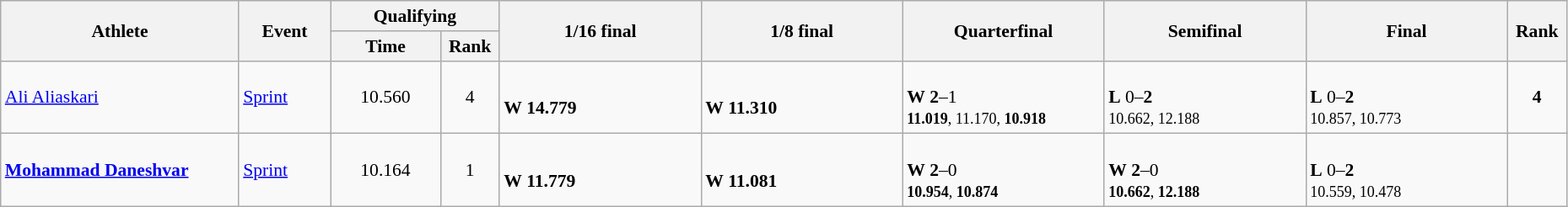<table class="wikitable" width="98%" style="text-align:center; font-size:90%">
<tr>
<th rowspan="2" width="13%">Athlete</th>
<th rowspan="2" width="5%">Event</th>
<th colspan="2">Qualifying</th>
<th rowspan="2" width="11%">1/16 final</th>
<th rowspan="2" width="11%">1/8 final</th>
<th rowspan="2" width="11%">Quarterfinal</th>
<th rowspan="2" width="11%">Semifinal</th>
<th rowspan="2" width="11%">Final</th>
<th rowspan="2" width="3%">Rank</th>
</tr>
<tr>
<th width="6%">Time</th>
<th width="3%">Rank</th>
</tr>
<tr>
<td align="left"><a href='#'>Ali Aliaskari</a></td>
<td align="left"><a href='#'>Sprint</a></td>
<td>10.560</td>
<td>4 <strong></strong></td>
<td align=left><br><strong>W</strong> <strong>14.779</strong></td>
<td align=left><br><strong>W</strong> <strong>11.310</strong></td>
<td align=left><br><strong>W</strong> <strong>2</strong>–1<br><small><strong>11.019</strong>, 11.170, <strong>10.918</strong></small></td>
<td align=left><br><strong>L</strong> 0–<strong>2</strong><br><small>10.662, 12.188</small></td>
<td align=left><br><strong>L</strong> 0–<strong>2</strong><br><small>10.857, 10.773</small></td>
<td align=center><strong>4</strong></td>
</tr>
<tr>
<td align="left"><strong><a href='#'>Mohammad Daneshvar</a></strong></td>
<td align="left"><a href='#'>Sprint</a></td>
<td>10.164</td>
<td>1 <strong></strong></td>
<td align=left><br><strong>W</strong> <strong>11.779</strong></td>
<td align=left><br><strong>W</strong> <strong>11.081</strong></td>
<td align=left><br><strong>W</strong> <strong>2</strong>–0<br><small><strong>10.954</strong>, <strong>10.874</strong></small></td>
<td align=left><br><strong>W</strong> <strong>2</strong>–0<br><small><strong>10.662</strong>, <strong>12.188</strong></small></td>
<td align=left><br><strong>L</strong> 0–<strong>2</strong><br><small>10.559, 10.478</small></td>
<td align=center></td>
</tr>
</table>
